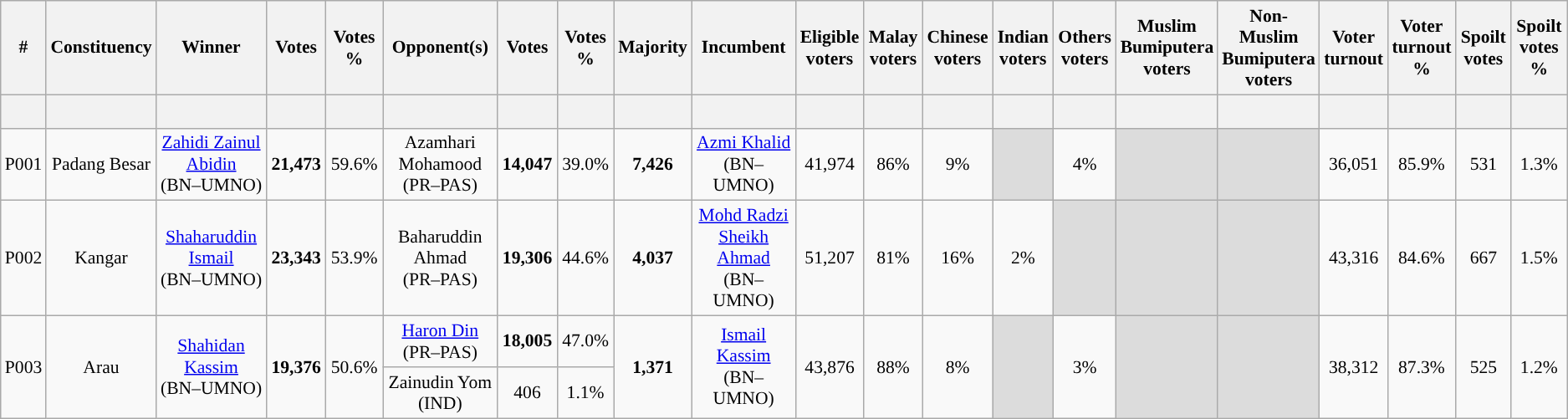<table class="wikitable sortable" style="text-align:center; font-size:90%">
<tr>
<th width="30">#</th>
<th width="60">Constituency</th>
<th width="150">Winner</th>
<th width="50">Votes</th>
<th width="50">Votes %</th>
<th width="150">Opponent(s)</th>
<th width="50">Votes</th>
<th width="50">Votes %</th>
<th width="50">Majority</th>
<th width="150">Incumbent</th>
<th width="50">Eligible voters</th>
<th width="50">Malay voters</th>
<th width="50">Chinese voters</th>
<th width="50">Indian voters</th>
<th width="50">Others voters</th>
<th width="50">Muslim Bumiputera voters</th>
<th width="50">Non-Muslim Bumiputera voters</th>
<th width="50">Voter turnout</th>
<th width="50">Voter turnout %</th>
<th width="50">Spoilt votes</th>
<th width="50">Spoilt votes %</th>
</tr>
<tr>
<th height="20"></th>
<th></th>
<th></th>
<th></th>
<th></th>
<th></th>
<th></th>
<th></th>
<th></th>
<th></th>
<th></th>
<th></th>
<th></th>
<th></th>
<th></th>
<th></th>
<th></th>
<th></th>
<th></th>
<th></th>
<th></th>
</tr>
<tr>
<td>P001</td>
<td>Padang Besar</td>
<td><a href='#'>Zahidi Zainul Abidin</a><br>(BN–UMNO)</td>
<td><strong>21,473</strong></td>
<td>59.6%</td>
<td>Azamhari Mohamood<br>(PR–PAS)</td>
<td><strong>14,047</strong></td>
<td>39.0%</td>
<td><strong>7,426</strong></td>
<td><a href='#'>Azmi Khalid</a><br>(BN–UMNO)</td>
<td>41,974</td>
<td>86%</td>
<td>9%</td>
<td bgcolor="dcdcdc"></td>
<td>4%</td>
<td bgcolor="dcdcdc"></td>
<td bgcolor="dcdcdc"></td>
<td>36,051</td>
<td>85.9%</td>
<td>531</td>
<td>1.3%</td>
</tr>
<tr>
<td>P002</td>
<td>Kangar</td>
<td><a href='#'>Shaharuddin Ismail</a><br>(BN–UMNO)</td>
<td><strong>23,343</strong></td>
<td>53.9%</td>
<td>Baharuddin Ahmad<br>(PR–PAS)</td>
<td><strong>19,306</strong></td>
<td>44.6%</td>
<td><strong>4,037</strong></td>
<td><a href='#'>Mohd Radzi Sheikh Ahmad</a><br>(BN–UMNO)</td>
<td>51,207</td>
<td>81%</td>
<td>16%</td>
<td>2%</td>
<td bgcolor="dcdcdc"></td>
<td bgcolor="dcdcdc"></td>
<td bgcolor="dcdcdc"></td>
<td>43,316</td>
<td>84.6%</td>
<td>667</td>
<td>1.5%</td>
</tr>
<tr>
<td rowspan="2">P003</td>
<td rowspan="2">Arau</td>
<td rowspan="2"><a href='#'>Shahidan Kassim</a><br>(BN–UMNO)</td>
<td rowspan="2"><strong>19,376</strong></td>
<td rowspan="2">50.6%</td>
<td><a href='#'>Haron Din</a><br>(PR–PAS)</td>
<td><strong>18,005</strong></td>
<td>47.0%</td>
<td rowspan="2"><strong>1,371</strong></td>
<td rowspan="2"><a href='#'>Ismail Kassim</a><br>(BN–UMNO)</td>
<td rowspan="2">43,876</td>
<td rowspan="2">88%</td>
<td rowspan="2">8%</td>
<td rowspan="2" bgcolor="dcdcdc"></td>
<td rowspan="2">3%</td>
<td rowspan="2" bgcolor="dcdcdc"></td>
<td rowspan="2" bgcolor="dcdcdc"></td>
<td rowspan="2">38,312</td>
<td rowspan="2">87.3%</td>
<td rowspan="2">525</td>
<td rowspan="2">1.2%</td>
</tr>
<tr>
<td>Zainudin Yom<br>(IND)</td>
<td>406</td>
<td>1.1%</td>
</tr>
</table>
